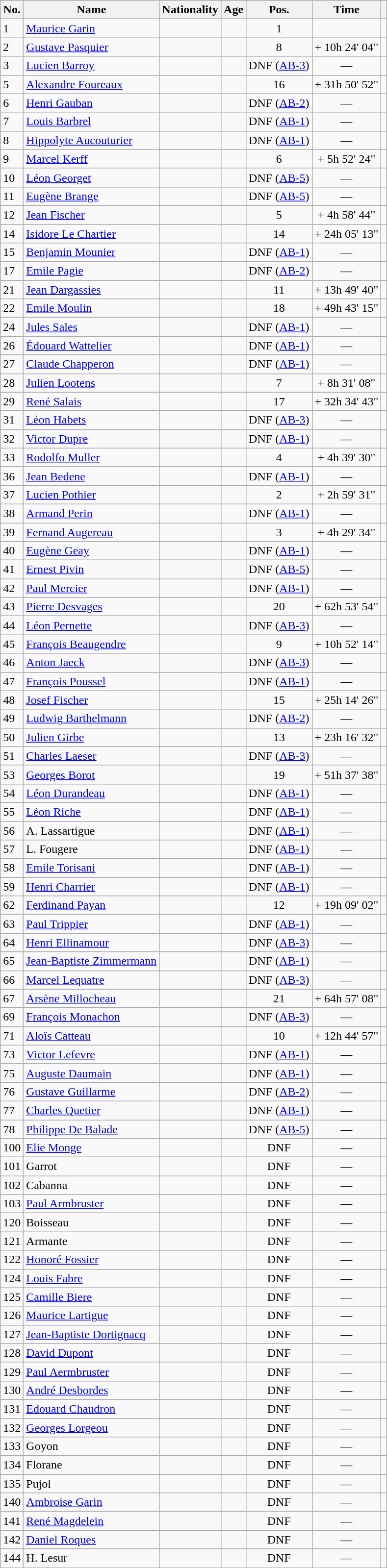<table class="wikitable plainrowheaders sortable">
<tr>
<th scope="col">No.</th>
<th scope="col">Name</th>
<th scope="col">Nationality</th>
<th scope="col">Age</th>
<th scope="col" data-sort-type="number">Pos.</th>
<th scope="col" data-sort-type="number">Time</th>
<th scope="col" class="unsortable"></th>
</tr>
<tr>
<td>1</td>
<td><a href='#'>Maurice Garin</a></td>
<td></td>
<td style="text-align:center;" data-sort-value="1871-03-03"></td>
<td style="text-align:center;">1</td>
<td style="text-align:center;" data-sort-value="1"></td>
<td style="text-align:center;"></td>
</tr>
<tr>
<td>2</td>
<td><a href='#'>Gustave Pasquier</a></td>
<td></td>
<td style="text-align:center;" data-sort-value="1878-03-11"></td>
<td style="text-align:center;">8</td>
<td style="text-align:center;" data-sort-value="8">+ 10h 24' 04"</td>
<td style="text-align:center;"></td>
</tr>
<tr>
<td>3</td>
<td><a href='#'>Lucien Barroy</a></td>
<td></td>
<td style="text-align:center;"></td>
<td style="text-align:center;" data-sort-value="224">DNF (<a href='#'>AB-3</a>)</td>
<td style="text-align:center;" data-sort-value="224">—</td>
<td style="text-align:center;"></td>
</tr>
<tr>
<td>5</td>
<td><a href='#'>Alexandre Foureaux</a></td>
<td></td>
<td style="text-align:center;"></td>
<td style="text-align:center;">16</td>
<td style="text-align:center;" data-sort-value="16">+ 31h 50' 52"</td>
<td style="text-align:center;"></td>
</tr>
<tr>
<td>6</td>
<td><a href='#'>Henri Gauban</a></td>
<td></td>
<td style="text-align:center;"></td>
<td style="text-align:center;" data-sort-value="225">DNF (<a href='#'>AB-2</a>)</td>
<td style="text-align:center;" data-sort-value="225">—</td>
<td style="text-align:center;"></td>
</tr>
<tr>
<td>7</td>
<td><a href='#'>Louis Barbrel</a></td>
<td></td>
<td style="text-align:center;"></td>
<td style="text-align:center;" data-sort-value="226">DNF (<a href='#'>AB-1</a>)</td>
<td style="text-align:center;" data-sort-value="226">—</td>
<td style="text-align:center;"></td>
</tr>
<tr>
<td>8</td>
<td><a href='#'>Hippolyte Aucouturier</a></td>
<td></td>
<td style="text-align:center;" data-sort-value="1876-10-17"></td>
<td style="text-align:center;" data-sort-value="226">DNF (<a href='#'>AB-1</a>)</td>
<td style="text-align:center;" data-sort-value="226">—</td>
<td style="text-align:center;"></td>
</tr>
<tr>
<td>9</td>
<td><a href='#'>Marcel Kerff</a></td>
<td></td>
<td style="text-align:center;" data-sort-value="1866-06-02"></td>
<td style="text-align:center;">6</td>
<td style="text-align:center;" data-sort-value="6">+ 5h 52' 24"</td>
<td style="text-align:center;"></td>
</tr>
<tr>
<td>10</td>
<td><a href='#'>Léon Georget</a></td>
<td></td>
<td style="text-align:center;" data-sort-value="1879-10-02"></td>
<td style="text-align:center;" data-sort-value="222">DNF (<a href='#'>AB-5</a>)</td>
<td style="text-align:center;" data-sort-value="222">—</td>
<td style="text-align:center;"></td>
</tr>
<tr>
<td>11</td>
<td><a href='#'>Eugène Brange</a></td>
<td></td>
<td style="text-align:center;"></td>
<td style="text-align:center;" data-sort-value="222">DNF (<a href='#'>AB-5</a>)</td>
<td style="text-align:center;" data-sort-value="222">—</td>
<td style="text-align:center;"></td>
</tr>
<tr>
<td>12</td>
<td><a href='#'>Jean Fischer</a></td>
<td></td>
<td style="text-align:center;" data-sort-value="1867-03-30"></td>
<td style="text-align:center;">5</td>
<td style="text-align:center;" data-sort-value="5">+ 4h 58' 44"</td>
<td style="text-align:center;"></td>
</tr>
<tr>
<td>14</td>
<td><a href='#'>Isidore Le Chartier</a></td>
<td></td>
<td style="text-align:center;"></td>
<td style="text-align:center;">14</td>
<td style="text-align:center;" data-sort-value="14">+ 24h 05' 13"</td>
<td style="text-align:center;"></td>
</tr>
<tr>
<td>15</td>
<td><a href='#'>Benjamin Mounier</a></td>
<td></td>
<td style="text-align:center;"></td>
<td style="text-align:center;" data-sort-value="226">DNF (<a href='#'>AB-1</a>)</td>
<td style="text-align:center;" data-sort-value="226">—</td>
<td style="text-align:center;"></td>
</tr>
<tr>
<td>17</td>
<td><a href='#'>Emile Pagie</a></td>
<td></td>
<td style="text-align:center;"></td>
<td style="text-align:center;" data-sort-value="225">DNF (<a href='#'>AB-2</a>)</td>
<td style="text-align:center;" data-sort-value="225">—</td>
<td style="text-align:center;"></td>
</tr>
<tr>
<td>21</td>
<td><a href='#'>Jean Dargassies</a></td>
<td></td>
<td style="text-align:center;" data-sort-value="1872-07-15"></td>
<td style="text-align:center;">11</td>
<td style="text-align:center;" data-sort-value="11">+ 13h 49' 40"</td>
<td style="text-align:center;"></td>
</tr>
<tr>
<td>22</td>
<td><a href='#'>Emile Moulin</a></td>
<td></td>
<td style="text-align:center;"></td>
<td style="text-align:center;">18</td>
<td style="text-align:center;" data-sort-value="18">+ 49h 43' 15"</td>
<td style="text-align:center;"></td>
</tr>
<tr>
<td>24</td>
<td><a href='#'>Jules Sales</a></td>
<td></td>
<td style="text-align:center;" data-sort-value="1875-06-23"></td>
<td style="text-align:center;" data-sort-value="226">DNF (<a href='#'>AB-1</a>)</td>
<td style="text-align:center;" data-sort-value="226">—</td>
<td style="text-align:center;"></td>
</tr>
<tr>
<td>26</td>
<td><a href='#'>Édouard Wattelier</a></td>
<td></td>
<td style="text-align:center;" data-sort-value="1876-12-12"></td>
<td style="text-align:center;" data-sort-value="226">DNF (<a href='#'>AB-1</a>)</td>
<td style="text-align:center;" data-sort-value="226">—</td>
<td style="text-align:center;"></td>
</tr>
<tr>
<td>27</td>
<td><a href='#'>Claude Chapperon</a></td>
<td></td>
<td style="text-align:center;"></td>
<td style="text-align:center;" data-sort-value="226">DNF (<a href='#'>AB-1</a>)</td>
<td style="text-align:center;" data-sort-value="226">—</td>
<td style="text-align:center;"></td>
</tr>
<tr>
<td>28</td>
<td><a href='#'>Julien Lootens</a></td>
<td></td>
<td style="text-align:center;" data-sort-value="1876-08-02"></td>
<td style="text-align:center;">7</td>
<td style="text-align:center;" data-sort-value="7">+ 8h 31' 08"</td>
<td style="text-align:center;"></td>
</tr>
<tr>
<td>29</td>
<td><a href='#'>René Salais</a></td>
<td></td>
<td style="text-align:center;"></td>
<td style="text-align:center;">17</td>
<td style="text-align:center;" data-sort-value="17">+ 32h 34' 43"</td>
<td style="text-align:center;"></td>
</tr>
<tr>
<td>31</td>
<td><a href='#'>Léon Habets</a></td>
<td></td>
<td style="text-align:center;"></td>
<td style="text-align:center;" data-sort-value="224">DNF (<a href='#'>AB-3</a>)</td>
<td style="text-align:center;" data-sort-value="224">—</td>
<td style="text-align:center;"></td>
</tr>
<tr>
<td>32</td>
<td><a href='#'>Victor Dupre</a></td>
<td></td>
<td style="text-align:center;"></td>
<td style="text-align:center;" data-sort-value="226">DNF (<a href='#'>AB-1</a>)</td>
<td style="text-align:center;" data-sort-value="226">—</td>
<td style="text-align:center;"></td>
</tr>
<tr>
<td>33</td>
<td><a href='#'>Rodolfo Muller</a></td>
<td></td>
<td style="text-align:center;" data-sort-value="1876-08-12"></td>
<td style="text-align:center;">4</td>
<td style="text-align:center;" data-sort-value="4">+ 4h 39' 30"</td>
<td style="text-align:center;"></td>
</tr>
<tr>
<td>36</td>
<td><a href='#'>Jean Bedene</a></td>
<td></td>
<td style="text-align:center;"></td>
<td style="text-align:center;" data-sort-value="226">DNF (<a href='#'>AB-1</a>)</td>
<td style="text-align:center;" data-sort-value="226">—</td>
<td style="text-align:center;"></td>
</tr>
<tr>
<td>37</td>
<td><a href='#'>Lucien Pothier</a></td>
<td></td>
<td style="text-align:center;" data-sort-value="1883-01-15"></td>
<td style="text-align:center;">2</td>
<td style="text-align:center;" data-sort-value="2">+ 2h 59' 31"</td>
<td style="text-align:center;"></td>
</tr>
<tr>
<td>38</td>
<td><a href='#'>Armand Perin</a></td>
<td></td>
<td style="text-align:center;"></td>
<td style="text-align:center;" data-sort-value="226">DNF (<a href='#'>AB-1</a>)</td>
<td style="text-align:center;" data-sort-value="226">—</td>
<td style="text-align:center;"></td>
</tr>
<tr>
<td>39</td>
<td><a href='#'>Fernand Augereau</a></td>
<td></td>
<td style="text-align:center;" data-sort-value="1882-11-23"></td>
<td style="text-align:center;">3</td>
<td style="text-align:center;" data-sort-value="3">+ 4h 29' 34"</td>
<td style="text-align:center;"></td>
</tr>
<tr>
<td>40</td>
<td><a href='#'>Eugène Geay</a></td>
<td></td>
<td style="text-align:center;"></td>
<td style="text-align:center;" data-sort-value="226">DNF (<a href='#'>AB-1</a>)</td>
<td style="text-align:center;" data-sort-value="226">—</td>
<td style="text-align:center;"></td>
</tr>
<tr>
<td>41</td>
<td><a href='#'>Ernest Pivin</a></td>
<td></td>
<td style="text-align:center;"></td>
<td style="text-align:center;" data-sort-value="222">DNF (<a href='#'>AB-5</a>)</td>
<td style="text-align:center;" data-sort-value="222">—</td>
<td style="text-align:center;"></td>
</tr>
<tr>
<td>42</td>
<td><a href='#'>Paul Mercier</a></td>
<td></td>
<td style="text-align:center;"></td>
<td style="text-align:center;" data-sort-value="226">DNF (<a href='#'>AB-1</a>)</td>
<td style="text-align:center;" data-sort-value="226">—</td>
<td style="text-align:center;"></td>
</tr>
<tr>
<td>43</td>
<td><a href='#'>Pierre Desvages</a></td>
<td></td>
<td style="text-align:center;" data-sort-value="1867-04-16"></td>
<td style="text-align:center;">20</td>
<td style="text-align:center;" data-sort-value="20">+ 62h 53' 54"</td>
<td style="text-align:center;"></td>
</tr>
<tr>
<td>44</td>
<td><a href='#'>Léon Pernette</a></td>
<td></td>
<td style="text-align:center;"></td>
<td style="text-align:center;" data-sort-value="224">DNF (<a href='#'>AB-3</a>)</td>
<td style="text-align:center;" data-sort-value="224">—</td>
<td style="text-align:center;"></td>
</tr>
<tr>
<td>45</td>
<td><a href='#'>François Beaugendre</a></td>
<td></td>
<td style="text-align:center;" data-sort-value="1880-07-25"></td>
<td style="text-align:center;">9</td>
<td style="text-align:center;" data-sort-value="9">+ 10h 52' 14"</td>
<td style="text-align:center;"></td>
</tr>
<tr>
<td>46</td>
<td><a href='#'>Anton Jaeck</a></td>
<td></td>
<td style="text-align:center;"></td>
<td style="text-align:center;" data-sort-value="224">DNF (<a href='#'>AB-3</a>)</td>
<td style="text-align:center;" data-sort-value="224">—</td>
<td style="text-align:center;"></td>
</tr>
<tr>
<td>47</td>
<td><a href='#'>François Poussel</a></td>
<td></td>
<td style="text-align:center;"></td>
<td style="text-align:center;" data-sort-value="226">DNF (<a href='#'>AB-1</a>)</td>
<td style="text-align:center;" data-sort-value="226">—</td>
<td style="text-align:center;"></td>
</tr>
<tr>
<td>48</td>
<td><a href='#'>Josef Fischer</a></td>
<td></td>
<td style="text-align:center;" data-sort-value="1865-01-20"></td>
<td style="text-align:center;">15</td>
<td style="text-align:center;" data-sort-value="15">+ 25h 14' 26"</td>
<td style="text-align:center;"></td>
</tr>
<tr>
<td>49</td>
<td><a href='#'>Ludwig Barthelmann</a></td>
<td></td>
<td style="text-align:center;"></td>
<td style="text-align:center;" data-sort-value="225">DNF (<a href='#'>AB-2</a>)</td>
<td style="text-align:center;" data-sort-value="225">—</td>
<td style="text-align:center;"></td>
</tr>
<tr>
<td>50</td>
<td><a href='#'>Julien Girbe</a></td>
<td></td>
<td style="text-align:center;"></td>
<td style="text-align:center;">13</td>
<td style="text-align:center;" data-sort-value="13">+ 23h 16' 32"</td>
<td style="text-align:center;"></td>
</tr>
<tr>
<td>51</td>
<td><a href='#'>Charles Laeser</a></td>
<td></td>
<td style="text-align:center;" data-sort-value="1879-09-12"></td>
<td style="text-align:center;" data-sort-value="224">DNF (<a href='#'>AB-3</a>)</td>
<td style="text-align:center;" data-sort-value="224">—</td>
<td style="text-align:center;"></td>
</tr>
<tr>
<td>53</td>
<td><a href='#'>Georges Borot</a></td>
<td></td>
<td style="text-align:center;"></td>
<td style="text-align:center;">19</td>
<td style="text-align:center;" data-sort-value="19">+ 51h 37' 38"</td>
<td style="text-align:center;"></td>
</tr>
<tr>
<td>54</td>
<td><a href='#'>Léon Durandeau</a></td>
<td></td>
<td style="text-align:center;"></td>
<td style="text-align:center;" data-sort-value="226">DNF (<a href='#'>AB-1</a>)</td>
<td style="text-align:center;" data-sort-value="226">—</td>
<td style="text-align:center;"></td>
</tr>
<tr>
<td>55</td>
<td><a href='#'>Léon Riche</a></td>
<td></td>
<td style="text-align:center;"></td>
<td style="text-align:center;" data-sort-value="226">DNF (<a href='#'>AB-1</a>)</td>
<td style="text-align:center;" data-sort-value="226">—</td>
<td style="text-align:center;"></td>
</tr>
<tr>
<td>56</td>
<td>A. Lassartigue</td>
<td></td>
<td style="text-align:center;"></td>
<td style="text-align:center;" data-sort-value="226">DNF (<a href='#'>AB-1</a>)</td>
<td style="text-align:center;" data-sort-value="226">—</td>
<td style="text-align:center;"></td>
</tr>
<tr>
<td>57</td>
<td>L. Fougere</td>
<td></td>
<td style="text-align:center;"></td>
<td style="text-align:center;" data-sort-value="226">DNF (<a href='#'>AB-1</a>)</td>
<td style="text-align:center;" data-sort-value="226">—</td>
<td style="text-align:center;"></td>
</tr>
<tr>
<td>58</td>
<td><a href='#'>Emile Torisani</a></td>
<td></td>
<td style="text-align:center;"></td>
<td style="text-align:center;" data-sort-value="226">DNF (<a href='#'>AB-1</a>)</td>
<td style="text-align:center;" data-sort-value="226">—</td>
<td style="text-align:center;"></td>
</tr>
<tr>
<td>59</td>
<td><a href='#'>Henri Charrier</a></td>
<td></td>
<td style="text-align:center;"></td>
<td style="text-align:center;" data-sort-value="226">DNF (<a href='#'>AB-1</a>)</td>
<td style="text-align:center;" data-sort-value="226">—</td>
<td style="text-align:center;"></td>
</tr>
<tr>
<td>62</td>
<td><a href='#'>Ferdinand Payan</a></td>
<td></td>
<td style="text-align:center;" data-sort-value="1870-04-21"></td>
<td style="text-align:center;">12</td>
<td style="text-align:center;" data-sort-value="12">+ 19h 09' 02"</td>
<td style="text-align:center;"></td>
</tr>
<tr>
<td>63</td>
<td><a href='#'>Paul Trippier</a></td>
<td></td>
<td style="text-align:center;"></td>
<td style="text-align:center;" data-sort-value="226">DNF (<a href='#'>AB-1</a>)</td>
<td style="text-align:center;" data-sort-value="226">—</td>
<td style="text-align:center;"></td>
</tr>
<tr>
<td>64</td>
<td><a href='#'>Henri Ellinamour</a></td>
<td></td>
<td style="text-align:center;"></td>
<td style="text-align:center;" data-sort-value="224">DNF (<a href='#'>AB-3</a>)</td>
<td style="text-align:center;" data-sort-value="224">—</td>
<td style="text-align:center;"></td>
</tr>
<tr>
<td>65</td>
<td><a href='#'>Jean-Baptiste Zimmermann</a></td>
<td></td>
<td style="text-align:center;"></td>
<td style="text-align:center;" data-sort-value="226">DNF (<a href='#'>AB-1</a>)</td>
<td style="text-align:center;" data-sort-value="226">—</td>
<td style="text-align:center;"></td>
</tr>
<tr>
<td>66</td>
<td><a href='#'>Marcel Lequatre</a></td>
<td></td>
<td style="text-align:center;"></td>
<td style="text-align:center;" data-sort-value="224">DNF (<a href='#'>AB-3</a>)</td>
<td style="text-align:center;" data-sort-value="224">—</td>
<td style="text-align:center;"></td>
</tr>
<tr>
<td>67</td>
<td><a href='#'>Arsène Millocheau</a></td>
<td></td>
<td style="text-align:center;" data-sort-value="1867-01-21"></td>
<td style="text-align:center;">21</td>
<td style="text-align:center;" data-sort-value="21">+ 64h 57' 08"</td>
<td style="text-align:center;"></td>
</tr>
<tr>
<td>69</td>
<td><a href='#'>François Monachon</a></td>
<td></td>
<td style="text-align:center;"></td>
<td style="text-align:center;" data-sort-value="224">DNF (<a href='#'>AB-3</a>)</td>
<td style="text-align:center;" data-sort-value="224">—</td>
<td style="text-align:center;"></td>
</tr>
<tr>
<td>71</td>
<td><a href='#'>Aloïs Catteau</a></td>
<td></td>
<td style="text-align:center;" data-sort-value="1877-08-11"></td>
<td style="text-align:center;">10</td>
<td style="text-align:center;" data-sort-value="10">+ 12h 44' 57"</td>
<td style="text-align:center;"></td>
</tr>
<tr>
<td>73</td>
<td><a href='#'>Victor Lefevre</a></td>
<td></td>
<td style="text-align:center;"></td>
<td style="text-align:center;" data-sort-value="226">DNF (<a href='#'>AB-1</a>)</td>
<td style="text-align:center;" data-sort-value="226">—</td>
<td style="text-align:center;"></td>
</tr>
<tr>
<td>75</td>
<td><a href='#'>Auguste Daumain</a></td>
<td></td>
<td style="text-align:center;" data-sort-value="1877-07-31"></td>
<td style="text-align:center;" data-sort-value="226">DNF (<a href='#'>AB-1</a>)</td>
<td style="text-align:center;" data-sort-value="226">—</td>
<td style="text-align:center;"></td>
</tr>
<tr>
<td>76</td>
<td><a href='#'>Gustave Guillarme</a></td>
<td></td>
<td style="text-align:center;"></td>
<td style="text-align:center;" data-sort-value="225">DNF (<a href='#'>AB-2</a>)</td>
<td style="text-align:center;" data-sort-value="225">—</td>
<td style="text-align:center;"></td>
</tr>
<tr>
<td>77</td>
<td><a href='#'>Charles Quetier</a></td>
<td></td>
<td style="text-align:center;"></td>
<td style="text-align:center;" data-sort-value="226">DNF (<a href='#'>AB-1</a>)</td>
<td style="text-align:center;" data-sort-value="226">—</td>
<td style="text-align:center;"></td>
</tr>
<tr>
<td>78</td>
<td><a href='#'>Philippe De Balade</a></td>
<td></td>
<td style="text-align:center;"></td>
<td style="text-align:center;" data-sort-value="222">DNF (<a href='#'>AB-5</a>)</td>
<td style="text-align:center;" data-sort-value="222">—</td>
<td style="text-align:center;"></td>
</tr>
<tr>
<td>100</td>
<td><a href='#'>Elie Monge</a></td>
<td></td>
<td style="text-align:center;"></td>
<td style="text-align:center;" data-sort-value="227">DNF</td>
<td style="text-align:center;" data-sort-value="227">—</td>
<td style="text-align:center;"></td>
</tr>
<tr>
<td>101</td>
<td>Garrot</td>
<td></td>
<td style="text-align:center;"></td>
<td style="text-align:center;" data-sort-value="227">DNF</td>
<td style="text-align:center;" data-sort-value="227">—</td>
<td style="text-align:center;"></td>
</tr>
<tr>
<td>102</td>
<td>Cabanna</td>
<td></td>
<td style="text-align:center;"></td>
<td style="text-align:center;" data-sort-value="227">DNF</td>
<td style="text-align:center;" data-sort-value="226">—</td>
<td style="text-align:center;"></td>
</tr>
<tr>
<td>103</td>
<td><a href='#'>Paul Armbruster</a></td>
<td></td>
<td style="text-align:center;"></td>
<td style="text-align:center;" data-sort-value="227">DNF</td>
<td style="text-align:center;" data-sort-value="227">—</td>
<td style="text-align:center;"></td>
</tr>
<tr>
<td>120</td>
<td>Boisseau</td>
<td></td>
<td style="text-align:center;"></td>
<td style="text-align:center;" data-sort-value="227">DNF</td>
<td style="text-align:center;" data-sort-value="227">—</td>
<td style="text-align:center;"></td>
</tr>
<tr>
<td>121</td>
<td>Armante</td>
<td></td>
<td style="text-align:center;"></td>
<td style="text-align:center;" data-sort-value="227">DNF</td>
<td style="text-align:center;" data-sort-value="227">—</td>
<td style="text-align:center;"></td>
</tr>
<tr>
<td>122</td>
<td><a href='#'>Honoré Fossier</a></td>
<td></td>
<td style="text-align:center;"></td>
<td style="text-align:center;" data-sort-value="227">DNF</td>
<td style="text-align:center;" data-sort-value="227">—</td>
<td style="text-align:center;"></td>
</tr>
<tr>
<td>124</td>
<td><a href='#'>Louis Fabre</a></td>
<td></td>
<td style="text-align:center;"></td>
<td style="text-align:center;" data-sort-value="227">DNF</td>
<td style="text-align:center;" data-sort-value="227">—</td>
<td style="text-align:center;"></td>
</tr>
<tr>
<td>125</td>
<td><a href='#'>Camille Biere</a></td>
<td></td>
<td style="text-align:center;"></td>
<td style="text-align:center;" data-sort-value="227">DNF</td>
<td style="text-align:center;" data-sort-value="227">—</td>
<td style="text-align:center;"></td>
</tr>
<tr>
<td>126</td>
<td><a href='#'>Maurice Lartigue</a></td>
<td></td>
<td style="text-align:center;" data-sort-value="1877-11-07"></td>
<td style="text-align:center;" data-sort-value="227">DNF</td>
<td style="text-align:center;" data-sort-value="227">—</td>
<td style="text-align:center;"></td>
</tr>
<tr>
<td>127</td>
<td><a href='#'>Jean-Baptiste Dortignacq</a></td>
<td></td>
<td style="text-align:center;" data-sort-value="1884-04-25"></td>
<td style="text-align:center;" data-sort-value="227">DNF</td>
<td style="text-align:center;" data-sort-value="227">—</td>
<td style="text-align:center;"></td>
</tr>
<tr>
<td>128</td>
<td><a href='#'>David Dupont</a></td>
<td></td>
<td style="text-align:center;"></td>
<td style="text-align:center;" data-sort-value="227">DNF</td>
<td style="text-align:center;" data-sort-value="227">—</td>
<td style="text-align:center;"></td>
</tr>
<tr>
<td>129</td>
<td><a href='#'>Paul Aermbruster</a></td>
<td></td>
<td style="text-align:center;"></td>
<td style="text-align:center;" data-sort-value="227">DNF</td>
<td style="text-align:center;" data-sort-value="227">—</td>
<td style="text-align:center;"></td>
</tr>
<tr>
<td>130</td>
<td><a href='#'>André Desbordes</a></td>
<td></td>
<td style="text-align:center;"></td>
<td style="text-align:center;" data-sort-value="227">DNF</td>
<td style="text-align:center;" data-sort-value="227">—</td>
<td style="text-align:center;"></td>
</tr>
<tr>
<td>131</td>
<td><a href='#'>Edouard Chaudron</a></td>
<td></td>
<td style="text-align:center;"></td>
<td style="text-align:center;" data-sort-value="227">DNF</td>
<td style="text-align:center;" data-sort-value="227">—</td>
<td style="text-align:center;"></td>
</tr>
<tr>
<td>132</td>
<td><a href='#'>Georges Lorgeou</a></td>
<td></td>
<td style="text-align:center;"></td>
<td style="text-align:center;" data-sort-value="227">DNF</td>
<td style="text-align:center;" data-sort-value="227">—</td>
<td style="text-align:center;"></td>
</tr>
<tr>
<td>133</td>
<td>Goyon</td>
<td></td>
<td style="text-align:center;"></td>
<td style="text-align:center;" data-sort-value="227">DNF</td>
<td style="text-align:center;" data-sort-value="227">—</td>
<td style="text-align:center;"></td>
</tr>
<tr>
<td>134</td>
<td>Florane</td>
<td></td>
<td style="text-align:center;"></td>
<td style="text-align:center;" data-sort-value="227">DNF</td>
<td style="text-align:center;" data-sort-value="227">—</td>
<td style="text-align:center;"></td>
</tr>
<tr>
<td>135</td>
<td>Pujol</td>
<td></td>
<td style="text-align:center;"></td>
<td style="text-align:center;" data-sort-value="227">DNF</td>
<td style="text-align:center;" data-sort-value="227">—</td>
<td style="text-align:center;"></td>
</tr>
<tr>
<td>140</td>
<td><a href='#'>Ambroise Garin</a></td>
<td></td>
<td style="text-align:center;"></td>
<td style="text-align:center;" data-sort-value="227">DNF</td>
<td style="text-align:center;" data-sort-value="227">—</td>
<td style="text-align:center;"></td>
</tr>
<tr>
<td>141</td>
<td><a href='#'>René Magdelein</a></td>
<td></td>
<td style="text-align:center;"></td>
<td style="text-align:center;" data-sort-value="227">DNF</td>
<td style="text-align:center;" data-sort-value="227">—</td>
<td style="text-align:center;"></td>
</tr>
<tr>
<td>142</td>
<td><a href='#'>Daniel Roques</a></td>
<td></td>
<td style="text-align:center;"></td>
<td style="text-align:center;" data-sort-value="227">DNF</td>
<td style="text-align:center;" data-sort-value="227">—</td>
<td style="text-align:center;"></td>
</tr>
<tr>
<td>144</td>
<td>H. Lesur</td>
<td></td>
<td style="text-align:center;"></td>
<td style="text-align:center;" data-sort-value="227">DNF</td>
<td style="text-align:center;" data-sort-value="227">—</td>
<td style="text-align:center;"></td>
</tr>
</table>
